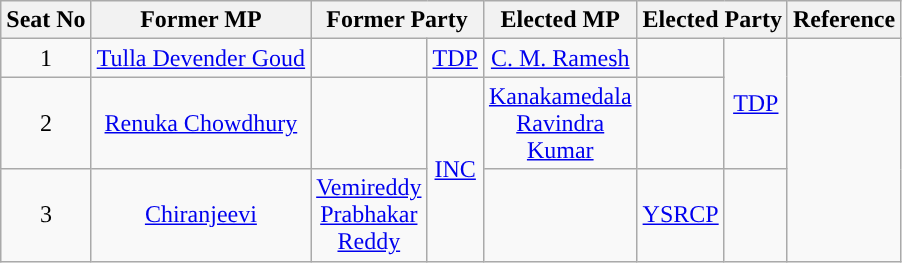<table class="wikitable">
<tr>
<th>Seat No</th>
<th>Former MP</th>
<th colspan=2>Former Party</th>
<th>Elected MP</th>
<th colspan=2>Elected Party</th>
<th>Reference</th>
</tr>
<tr style="text-align:center;">
<td>1</td>
<td><a href='#'>Tulla Devender Goud</a></td>
<td width="1px"></td>
<td><a href='#'>TDP</a></td>
<td><a href='#'>C. M. Ramesh</a></td>
<td width="1px"></td>
<td rowspan=2><a href='#'>TDP</a></td>
<td rowspan=3></td>
</tr>
<tr style="text-align:center;">
<td>2</td>
<td><a href='#'>Renuka Chowdhury</a></td>
<td width="1px"></td>
<td rowspan=2><a href='#'>INC</a></td>
<td><a href='#'>Kanakamedala Ravindra Kumar</a></td>
</tr>
<tr style="text-align:center;">
<td>3</td>
<td><a href='#'>Chiranjeevi</a></td>
<td><a href='#'>Vemireddy Prabhakar Reddy</a></td>
<td width="1px"></td>
<td><a href='#'>YSRCP</a></td>
</tr>
</table>
